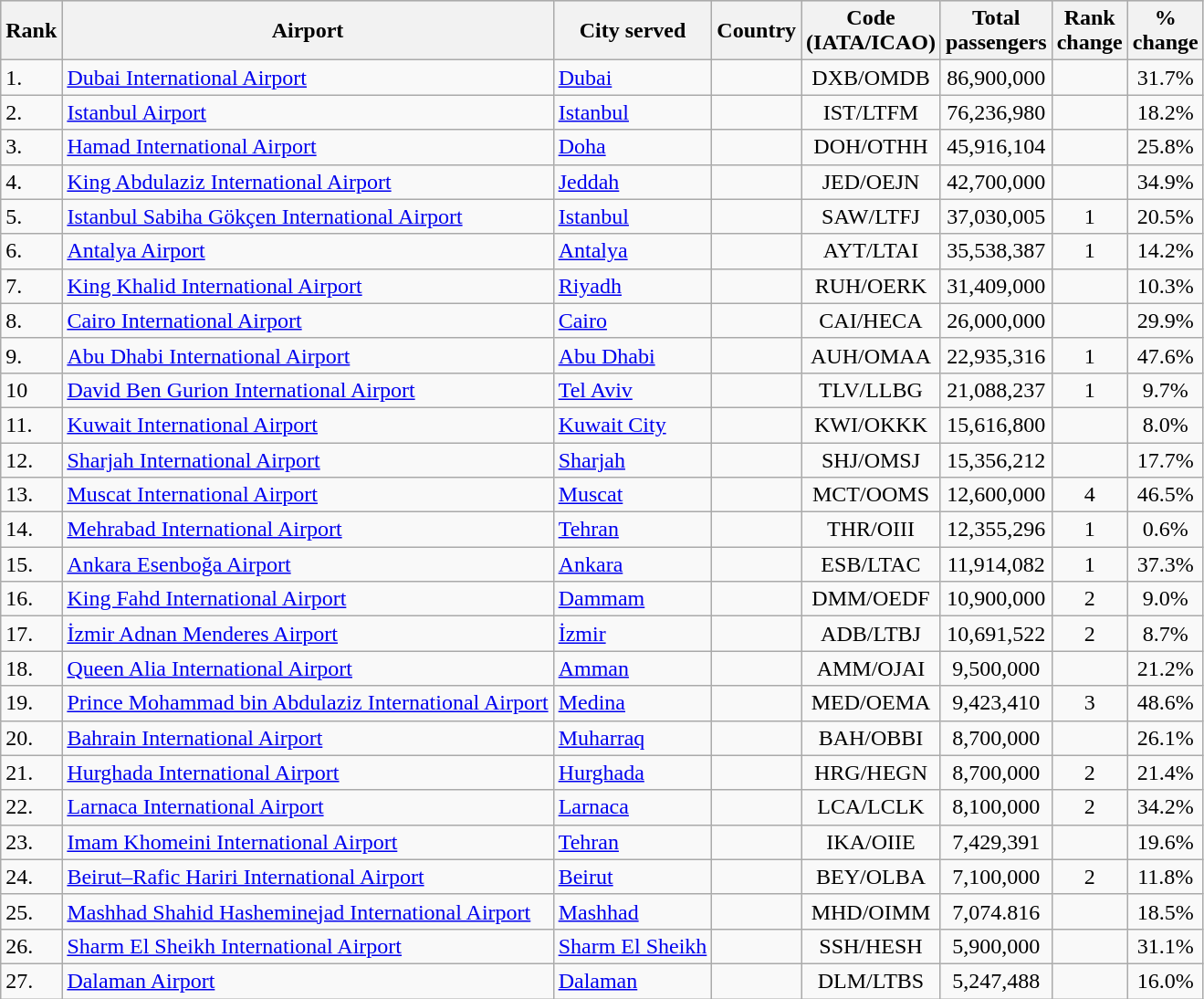<table class="wikitable sortable"  width= align=>
<tr style="background:lightgrey;">
<th>Rank</th>
<th>Airport</th>
<th>City served</th>
<th>Country</th>
<th>Code<br>(IATA/ICAO)</th>
<th>Total<br>passengers</th>
<th>Rank<br>change</th>
<th>%<br>change</th>
</tr>
<tr>
<td>1.</td>
<td><a href='#'>Dubai International Airport</a></td>
<td><a href='#'>Dubai</a></td>
<td></td>
<td align=center>DXB/OMDB</td>
<td align=center>86,900,000</td>
<td data-sort-value=0; align=center></td>
<td data-sort-value=30.2; align=center>31.7%</td>
</tr>
<tr>
<td>2.</td>
<td><a href='#'>Istanbul Airport</a></td>
<td><a href='#'>Istanbul</a></td>
<td></td>
<td align=center>IST/LTFM</td>
<td align=center>76,236,980</td>
<td data-sort-value=0; align=center></td>
<td data-sort-value=18.2; align=center>18.2%</td>
</tr>
<tr>
<td>3.</td>
<td><a href='#'>Hamad International Airport</a></td>
<td><a href='#'>Doha</a></td>
<td></td>
<td align=center>DOH/OTHH</td>
<td align=center>45,916,104</td>
<td data-sort-value=0; align=center></td>
<td data-sort-value=25.8; align=center>25.8%</td>
</tr>
<tr>
<td>4.</td>
<td><a href='#'>King Abdulaziz International Airport</a></td>
<td><a href='#'>Jeddah</a></td>
<td></td>
<td align=center>JED/OEJN</td>
<td align=center>42,700,000</td>
<td data-sort-value=0; align=center></td>
<td data-sort-value=34.9; align=center>34.9%</td>
</tr>
<tr>
<td>5.</td>
<td><a href='#'>Istanbul Sabiha Gökçen International Airport</a></td>
<td><a href='#'>Istanbul</a></td>
<td></td>
<td align=center>SAW/LTFJ</td>
<td align=center>37,030,005</td>
<td data-sort-value=1; align=center>1</td>
<td data-sort-value=20.5; align=center>20.5%</td>
</tr>
<tr>
<td>6.</td>
<td><a href='#'>Antalya Airport</a></td>
<td><a href='#'>Antalya</a></td>
<td></td>
<td align=center>AYT/LTAI</td>
<td align=center>35,538,387</td>
<td data-sort-value=-1; align=center>1</td>
<td data-sort-value=14.2; align=center>14.2%</td>
</tr>
<tr>
<td>7.</td>
<td><a href='#'>King Khalid International Airport</a></td>
<td><a href='#'>Riyadh</a></td>
<td></td>
<td align=center>RUH/OERK</td>
<td align=center>31,409,000</td>
<td data-sort-value=0; align=center></td>
<td data-sort-value=10.3; align=center>10.3%</td>
</tr>
<tr>
<td>8.</td>
<td><a href='#'>Cairo International Airport</a></td>
<td><a href='#'>Cairo</a></td>
<td></td>
<td align=center>CAI/HECA</td>
<td align=center>26,000,000</td>
<td data-sort-value=0; align=center></td>
<td data-sort-value=29.9; align=center>29.9%</td>
</tr>
<tr>
<td>9.</td>
<td><a href='#'>Abu Dhabi International Airport</a></td>
<td><a href='#'>Abu Dhabi</a></td>
<td></td>
<td align=center>AUH/OMAA</td>
<td align=center>22,935,316</td>
<td data-sort-value=1; align=center>1</td>
<td data-sort-value=47.6; align=center>47.6%</td>
</tr>
<tr>
<td>10</td>
<td><a href='#'>David Ben Gurion International Airport</a></td>
<td><a href='#'>Tel Aviv</a></td>
<td></td>
<td align=center>TLV/LLBG</td>
<td align=center>21,088,237</td>
<td data-sort-value=-1; align=center>1</td>
<td data-sort-value=9.7; align=center>9.7%</td>
</tr>
<tr>
<td>11.</td>
<td><a href='#'>Kuwait International Airport</a></td>
<td><a href='#'>Kuwait City</a></td>
<td></td>
<td align=center>KWI/OKKK</td>
<td align=center>15,616,800</td>
<td data-sort-value=0; align=center></td>
<td data-sort-value=8.0; align=center>8.0%</td>
</tr>
<tr>
<td>12.</td>
<td><a href='#'>Sharjah International Airport</a></td>
<td><a href='#'>Sharjah</a></td>
<td></td>
<td align=center>SHJ/OMSJ</td>
<td align=center>15,356,212</td>
<td data-sort-value=15356212; align=center></td>
<td data-sort-value=17.7; align=center>17.7%</td>
</tr>
<tr>
<td>13.</td>
<td><a href='#'>Muscat International Airport</a></td>
<td><a href='#'>Muscat</a></td>
<td></td>
<td align=center>MCT/OOMS</td>
<td align=center>12,600,000</td>
<td data-sort-value=4; align=center>4</td>
<td data-sort-value=46.5; align=center>46.5%</td>
</tr>
<tr>
<td>14.</td>
<td><a href='#'>Mehrabad International Airport</a></td>
<td><a href='#'>Tehran</a></td>
<td></td>
<td align=center>THR/OIII</td>
<td align=center>12,355,296</td>
<td data-sort-value=-1; align=center>1</td>
<td data-sort-value=0; align=center>0.6%</td>
</tr>
<tr>
<td>15.</td>
<td><a href='#'>Ankara Esenboğa Airport</a></td>
<td><a href='#'>Ankara</a></td>
<td></td>
<td align=center>ESB/LTAC</td>
<td align=center>11,914,082</td>
<td data-sort-value=1; align=center>1</td>
<td data-sort-value=37.2; align=center>37.3%</td>
</tr>
<tr>
<td>16.</td>
<td><a href='#'>King Fahd International Airport</a></td>
<td><a href='#'>Dammam</a></td>
<td></td>
<td align=center>DMM/OEDF</td>
<td align=center>10,900,000</td>
<td data-sort-value=-2; align=center>2</td>
<td data-sort-value=9; align=center>9.0%</td>
</tr>
<tr>
<td>17.</td>
<td><a href='#'>İzmir Adnan Menderes Airport</a></td>
<td><a href='#'>İzmir</a></td>
<td></td>
<td align=center>ADB/LTBJ</td>
<td align=center>10,691,522</td>
<td data-sort-value=-2; align=center>2</td>
<td data-sort-value=8.7; align=center>8.7%</td>
</tr>
<tr>
<td>18.</td>
<td><a href='#'>Queen Alia International Airport</a></td>
<td><a href='#'>Amman</a></td>
<td></td>
<td align=center>AMM/OJAI</td>
<td align=center>9,500,000</td>
<td data-sort-value=0; align=center></td>
<td data-sort-value=21.2; align=center>21.2%</td>
</tr>
<tr>
<td>19.</td>
<td><a href='#'>Prince Mohammad bin Abdulaziz International Airport</a></td>
<td><a href='#'>Medina</a></td>
<td></td>
<td align=center>MED/OEMA</td>
<td align=center>9,423,410</td>
<td data-sort-value=3; align=center>3</td>
<td data-sort-value=48.6; align=center>48.6%</td>
</tr>
<tr>
<td>20.</td>
<td><a href='#'>Bahrain International Airport</a></td>
<td><a href='#'>Muharraq</a></td>
<td></td>
<td align=center>BAH/OBBI</td>
<td align=center>8,700,000</td>
<td data-sort-value=0; align=center></td>
<td data-sort-value=0; align=center>26.1%</td>
</tr>
<tr>
<td>21.</td>
<td><a href='#'>Hurghada International Airport</a></td>
<td><a href='#'>Hurghada</a></td>
<td></td>
<td align=center>HRG/HEGN</td>
<td align=center>8,700,000</td>
<td data-sort-value=-2; align=center>2</td>
<td data-sort-value=21.4; align=center>21.4%</td>
</tr>
<tr>
<td>22.</td>
<td><a href='#'>Larnaca International Airport</a></td>
<td><a href='#'>Larnaca</a></td>
<td></td>
<td align=center>LCA/LCLK</td>
<td align=center>8,100,000</td>
<td data-sort-value=2; align=center>2</td>
<td data-sort-value=34.2; align=center>34.2%</td>
</tr>
<tr>
<td>23.</td>
<td><a href='#'>Imam Khomeini International Airport</a></td>
<td><a href='#'>Tehran</a></td>
<td></td>
<td align=center>IKA/OIIE</td>
<td align=center>7,429,391</td>
<td data-sort-value=-1; align=center></td>
<td data-sort-value=0; align=center>19.6%</td>
</tr>
<tr>
<td>24.</td>
<td><a href='#'>Beirut–Rafic Hariri International Airport</a></td>
<td><a href='#'>Beirut</a></td>
<td></td>
<td align=center>BEY/OLBA</td>
<td align=center>7,100,000</td>
<td data-sort-value=-2; align=center>2</td>
<td data-sort-value=0; align=center>11.8%</td>
</tr>
<tr>
<td>25.</td>
<td><a href='#'>Mashhad Shahid Hasheminejad International Airport</a></td>
<td><a href='#'>Mashhad</a></td>
<td></td>
<td align=center>MHD/OIMM</td>
<td align=center>7,074.816</td>
<td data-sort-value=0; align=center></td>
<td data-sort-value=0; align=center>18.5%</td>
</tr>
<tr>
<td>26.</td>
<td><a href='#'>Sharm El Sheikh International Airport</a></td>
<td><a href='#'>Sharm El Sheikh</a></td>
<td></td>
<td align=center>SSH/HESH</td>
<td align=center>5,900,000</td>
<td data-sort-value=0; align=center></td>
<td data-sort-value=31.1; align=center>31.1%</td>
</tr>
<tr>
<td>27.</td>
<td><a href='#'>Dalaman Airport</a></td>
<td><a href='#'>Dalaman</a></td>
<td></td>
<td align=center>DLM/LTBS</td>
<td align=center>5,247,488</td>
<td data-sort-value=0; align=center></td>
<td data-sort-value=16.0; align=center>16.0%</td>
</tr>
</table>
